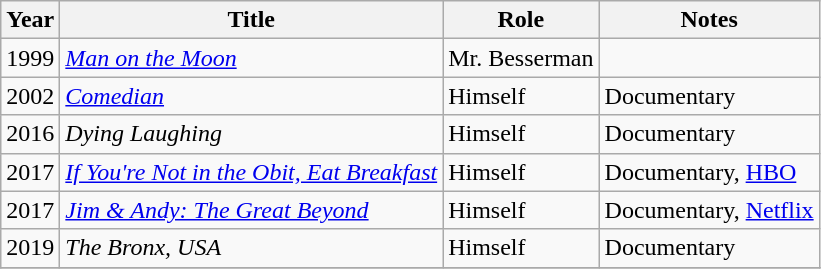<table class="wikitable sortable">
<tr>
<th>Year</th>
<th>Title</th>
<th>Role</th>
<th>Notes</th>
</tr>
<tr>
<td>1999</td>
<td><em><a href='#'>Man on the Moon</a></em></td>
<td>Mr. Besserman</td>
<td></td>
</tr>
<tr>
<td>2002</td>
<td><em><a href='#'>Comedian</a></em></td>
<td>Himself</td>
<td>Documentary<br></td>
</tr>
<tr>
<td>2016</td>
<td><em>Dying Laughing</em></td>
<td>Himself</td>
<td>Documentary</td>
</tr>
<tr>
<td>2017</td>
<td><em><a href='#'>If You're Not in the Obit, Eat Breakfast</a></em></td>
<td>Himself</td>
<td>Documentary, <a href='#'>HBO</a></td>
</tr>
<tr>
<td>2017</td>
<td><em><a href='#'>Jim & Andy: The Great Beyond</a></em></td>
<td>Himself</td>
<td>Documentary, <a href='#'>Netflix</a></td>
</tr>
<tr>
<td>2019</td>
<td><em>The Bronx, USA</em></td>
<td>Himself</td>
<td>Documentary</td>
</tr>
<tr>
</tr>
</table>
